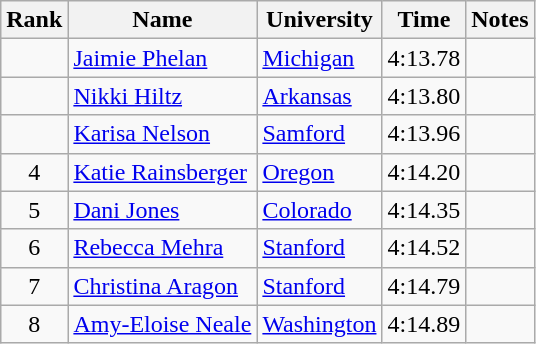<table class="wikitable sortable" style="text-align:center">
<tr>
<th>Rank</th>
<th>Name</th>
<th>University</th>
<th>Time</th>
<th>Notes</th>
</tr>
<tr>
<td></td>
<td align=left><a href='#'>Jaimie Phelan</a></td>
<td align="left"><a href='#'>Michigan</a></td>
<td>4:13.78</td>
<td></td>
</tr>
<tr>
<td></td>
<td align=left><a href='#'>Nikki Hiltz</a></td>
<td align=left><a href='#'>Arkansas</a></td>
<td>4:13.80</td>
<td></td>
</tr>
<tr>
<td></td>
<td align=left><a href='#'>Karisa Nelson</a></td>
<td align="left"><a href='#'>Samford</a></td>
<td>4:13.96</td>
<td></td>
</tr>
<tr>
<td>4</td>
<td align=left><a href='#'>Katie Rainsberger</a></td>
<td align=left><a href='#'>Oregon</a></td>
<td>4:14.20</td>
<td></td>
</tr>
<tr>
<td>5</td>
<td align=left><a href='#'>Dani Jones</a></td>
<td align=left><a href='#'>Colorado</a></td>
<td>4:14.35</td>
<td></td>
</tr>
<tr>
<td>6</td>
<td align=left><a href='#'>Rebecca Mehra</a></td>
<td align="left"><a href='#'>Stanford</a></td>
<td>4:14.52</td>
<td></td>
</tr>
<tr>
<td>7</td>
<td align=left><a href='#'>Christina Aragon</a></td>
<td align="left"><a href='#'>Stanford</a></td>
<td>4:14.79</td>
<td></td>
</tr>
<tr>
<td>8</td>
<td align=left><a href='#'>Amy-Eloise Neale</a> </td>
<td align=left><a href='#'>Washington</a></td>
<td>4:14.89</td>
<td></td>
</tr>
</table>
